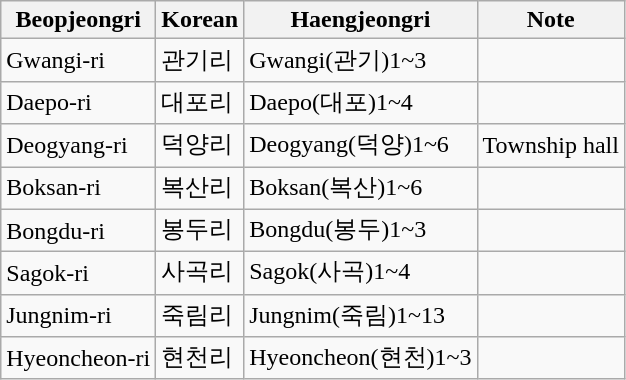<table class="wikitable">
<tr>
<th>Beopjeongri</th>
<th>Korean</th>
<th>Haengjeongri</th>
<th>Note</th>
</tr>
<tr>
<td>Gwangi-ri</td>
<td>관기리</td>
<td>Gwangi(관기)1~3</td>
<td></td>
</tr>
<tr>
<td>Daepo-ri</td>
<td>대포리</td>
<td>Daepo(대포)1~4</td>
<td></td>
</tr>
<tr>
<td>Deogyang-ri</td>
<td>덕양리</td>
<td>Deogyang(덕양)1~6</td>
<td>Township hall</td>
</tr>
<tr>
<td>Boksan-ri</td>
<td>복산리</td>
<td>Boksan(복산)1~6</td>
<td></td>
</tr>
<tr>
<td>Bongdu-ri</td>
<td>봉두리</td>
<td>Bongdu(봉두)1~3</td>
<td></td>
</tr>
<tr>
<td>Sagok-ri</td>
<td>사곡리</td>
<td>Sagok(사곡)1~4</td>
<td></td>
</tr>
<tr>
<td>Jungnim-ri</td>
<td>죽림리</td>
<td>Jungnim(죽림)1~13</td>
<td></td>
</tr>
<tr>
<td>Hyeoncheon-ri</td>
<td>현천리</td>
<td>Hyeoncheon(현천)1~3</td>
<td></td>
</tr>
</table>
